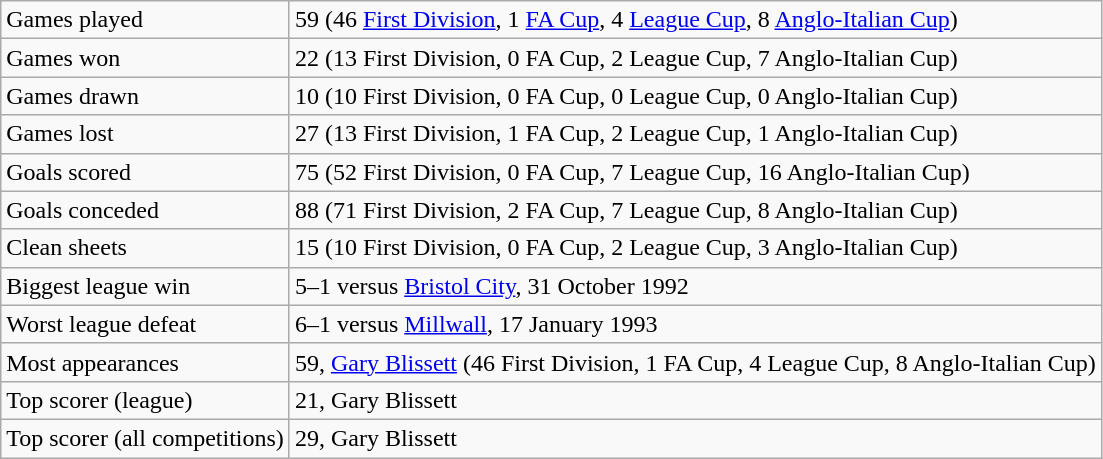<table class="wikitable">
<tr>
<td>Games played</td>
<td>59 (46 <a href='#'>First Division</a>, 1 <a href='#'>FA Cup</a>, 4 <a href='#'>League Cup</a>, 8 <a href='#'>Anglo-Italian Cup</a>)</td>
</tr>
<tr>
<td>Games won</td>
<td>22 (13 First Division, 0 FA Cup, 2 League Cup, 7 Anglo-Italian Cup)</td>
</tr>
<tr>
<td>Games drawn</td>
<td>10 (10 First Division, 0 FA Cup, 0 League Cup, 0 Anglo-Italian Cup)</td>
</tr>
<tr>
<td>Games lost</td>
<td>27 (13 First Division, 1 FA Cup, 2 League Cup, 1 Anglo-Italian Cup)</td>
</tr>
<tr>
<td>Goals scored</td>
<td>75 (52 First Division, 0 FA Cup, 7 League Cup, 16 Anglo-Italian Cup)</td>
</tr>
<tr>
<td>Goals conceded</td>
<td>88 (71 First Division, 2 FA Cup, 7 League Cup, 8 Anglo-Italian Cup)</td>
</tr>
<tr>
<td>Clean sheets</td>
<td>15 (10 First Division, 0 FA Cup, 2 League Cup, 3 Anglo-Italian Cup)</td>
</tr>
<tr>
<td>Biggest league win</td>
<td>5–1 versus <a href='#'>Bristol City</a>, 31 October 1992</td>
</tr>
<tr>
<td>Worst league defeat</td>
<td>6–1 versus <a href='#'>Millwall</a>, 17 January 1993</td>
</tr>
<tr>
<td>Most appearances</td>
<td>59, <a href='#'>Gary Blissett</a> (46 First Division, 1 FA Cup, 4 League Cup, 8 Anglo-Italian Cup)</td>
</tr>
<tr>
<td>Top scorer (league)</td>
<td>21, Gary Blissett</td>
</tr>
<tr>
<td>Top scorer (all competitions)</td>
<td>29, Gary Blissett</td>
</tr>
</table>
